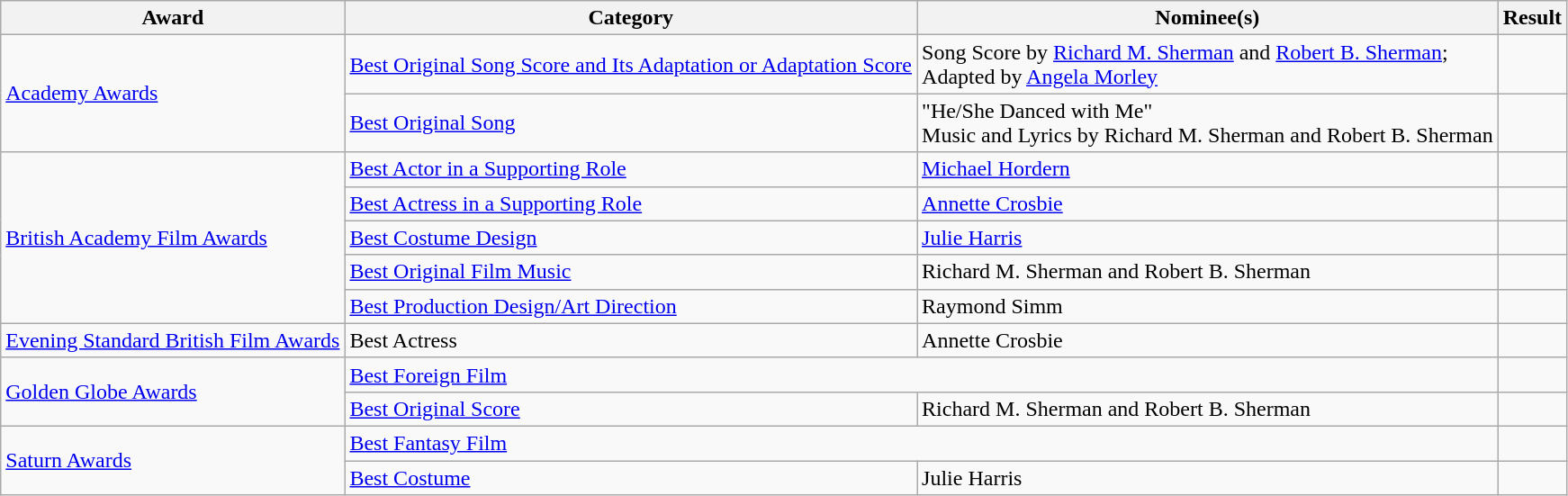<table class="wikitable plainrowheaders">
<tr>
<th>Award</th>
<th>Category</th>
<th>Nominee(s)</th>
<th>Result</th>
</tr>
<tr>
<td rowspan="2"><a href='#'>Academy Awards</a></td>
<td><a href='#'>Best Original Song Score and Its Adaptation or Adaptation Score</a></td>
<td>Song Score by <a href='#'>Richard M. Sherman</a> and <a href='#'>Robert B. Sherman</a>; <br> Adapted by <a href='#'>Angela Morley</a></td>
<td></td>
</tr>
<tr>
<td><a href='#'>Best Original Song</a></td>
<td>"He/She Danced with Me" <br> Music and Lyrics by Richard M. Sherman and Robert B. Sherman</td>
<td></td>
</tr>
<tr>
<td rowspan="5"><a href='#'>British Academy Film Awards</a></td>
<td><a href='#'>Best Actor in a Supporting Role</a></td>
<td><a href='#'>Michael Hordern</a></td>
<td></td>
</tr>
<tr>
<td><a href='#'>Best Actress in a Supporting Role</a></td>
<td><a href='#'>Annette Crosbie</a></td>
<td></td>
</tr>
<tr>
<td><a href='#'>Best Costume Design</a></td>
<td><a href='#'>Julie Harris</a></td>
<td></td>
</tr>
<tr>
<td><a href='#'>Best Original Film Music</a></td>
<td>Richard M. Sherman and Robert B. Sherman</td>
<td></td>
</tr>
<tr>
<td><a href='#'>Best Production Design/Art Direction</a></td>
<td>Raymond Simm</td>
<td></td>
</tr>
<tr>
<td><a href='#'>Evening Standard British Film Awards</a></td>
<td>Best Actress</td>
<td>Annette Crosbie</td>
<td></td>
</tr>
<tr>
<td rowspan="2"><a href='#'>Golden Globe Awards</a></td>
<td colspan="2"><a href='#'>Best Foreign Film</a></td>
<td></td>
</tr>
<tr>
<td><a href='#'>Best Original Score</a></td>
<td>Richard M. Sherman and Robert B. Sherman</td>
<td></td>
</tr>
<tr>
<td rowspan="2"><a href='#'>Saturn Awards</a></td>
<td colspan="2"><a href='#'>Best Fantasy Film</a></td>
<td></td>
</tr>
<tr>
<td><a href='#'>Best Costume</a></td>
<td>Julie Harris</td>
<td></td>
</tr>
</table>
